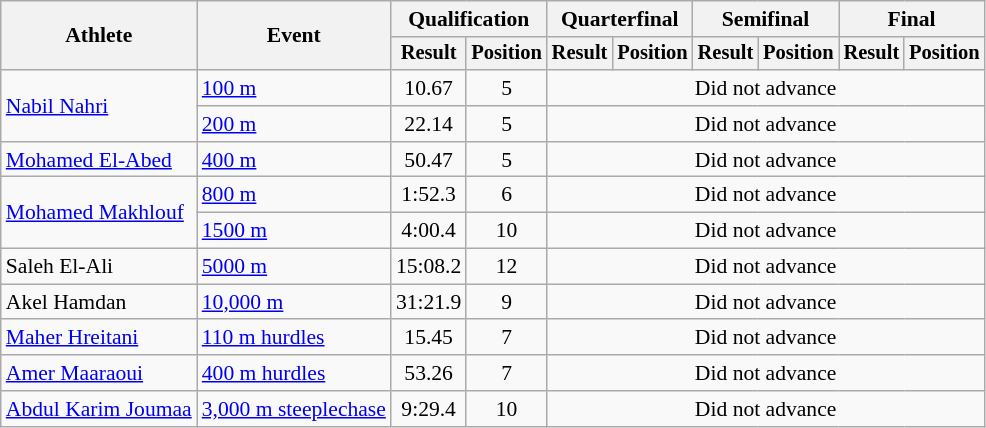<table class=wikitable style="font-size:90%">
<tr>
<th rowspan="2">Athlete</th>
<th rowspan="2">Event</th>
<th colspan="2">Qualification</th>
<th colspan="2">Quarterfinal</th>
<th colspan="2">Semifinal</th>
<th colspan="2">Final</th>
</tr>
<tr style="font-size:95%">
<th>Result</th>
<th>Position</th>
<th>Result</th>
<th>Position</th>
<th>Result</th>
<th>Position</th>
<th>Result</th>
<th>Position</th>
</tr>
<tr align=center>
<td align=left rowspan=2><a href='#'>Nabil Nahri</a></td>
<td align=left><a href='#'>100 m</a></td>
<td>10.67</td>
<td>5</td>
<td colspan=6>Did not advance</td>
</tr>
<tr align=center>
<td align=left><a href='#'>200 m</a></td>
<td>22.14</td>
<td>5</td>
<td colspan=6>Did not advance</td>
</tr>
<tr align=center>
<td align=left><a href='#'>Mohamed El-Abed</a></td>
<td align=left><a href='#'>400 m</a></td>
<td>50.47</td>
<td>5</td>
<td colspan=6>Did not advance</td>
</tr>
<tr align=center>
<td align=left rowspan=2><a href='#'>Mohamed Makhlouf</a></td>
<td align=left><a href='#'>800 m</a></td>
<td>1:52.3</td>
<td>6</td>
<td colspan=6>Did not advance</td>
</tr>
<tr align=center>
<td align=left><a href='#'>1500 m</a></td>
<td>4:00.4</td>
<td>10</td>
<td colspan=6>Did not advance</td>
</tr>
<tr align=center>
<td align=left>Saleh El-Ali</td>
<td align=left><a href='#'>5000 m</a></td>
<td>15:08.2</td>
<td>12</td>
<td colspan=6>Did not advance</td>
</tr>
<tr align=center>
<td align=left>Akel Hamdan</td>
<td align=left><a href='#'>10,000 m</a></td>
<td>31:21.9</td>
<td>9</td>
<td colspan=6>Did not advance</td>
</tr>
<tr align=center>
<td align=left><a href='#'>Maher Hreitani</a></td>
<td align=left><a href='#'>110 m hurdles</a></td>
<td>15.45</td>
<td>7</td>
<td colspan=6>Did not advance</td>
</tr>
<tr align=center>
<td align=left><a href='#'>Amer Maaraoui</a></td>
<td align=left><a href='#'>400 m hurdles</a></td>
<td>53.26</td>
<td>7</td>
<td colspan=6>Did not advance</td>
</tr>
<tr align=center>
<td align=left><a href='#'>Abdul Karim Joumaa</a></td>
<td align=left><a href='#'>3,000 m steeplechase</a></td>
<td>9:29.4</td>
<td>10</td>
<td colspan=6>Did not advance</td>
</tr>
</table>
